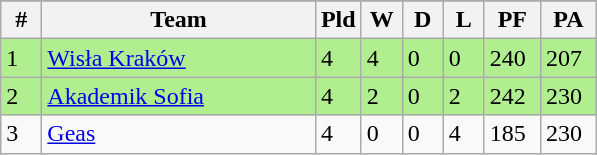<table class=wikitable>
<tr align=center>
</tr>
<tr>
<th width=20>#</th>
<th width=175>Team</th>
<th width=20>Pld</th>
<th width=20>W</th>
<th width=20>D</th>
<th width=20>L</th>
<th width=30>PF</th>
<th width=30>PA</th>
</tr>
<tr bgcolor=B0EE90>
<td>1</td>
<td align="left"> <a href='#'>Wisła Kraków</a></td>
<td>4</td>
<td>4</td>
<td>0</td>
<td>0</td>
<td>240</td>
<td>207</td>
</tr>
<tr bgcolor=B0EE90>
<td>2</td>
<td align="left"> <a href='#'>Akademik Sofia</a></td>
<td>4</td>
<td>2</td>
<td>0</td>
<td>2</td>
<td>242</td>
<td>230</td>
</tr>
<tr bgcolor=>
<td>3</td>
<td align="left"> <a href='#'>Geas</a></td>
<td>4</td>
<td>0</td>
<td>0</td>
<td>4</td>
<td>185</td>
<td>230</td>
</tr>
</table>
